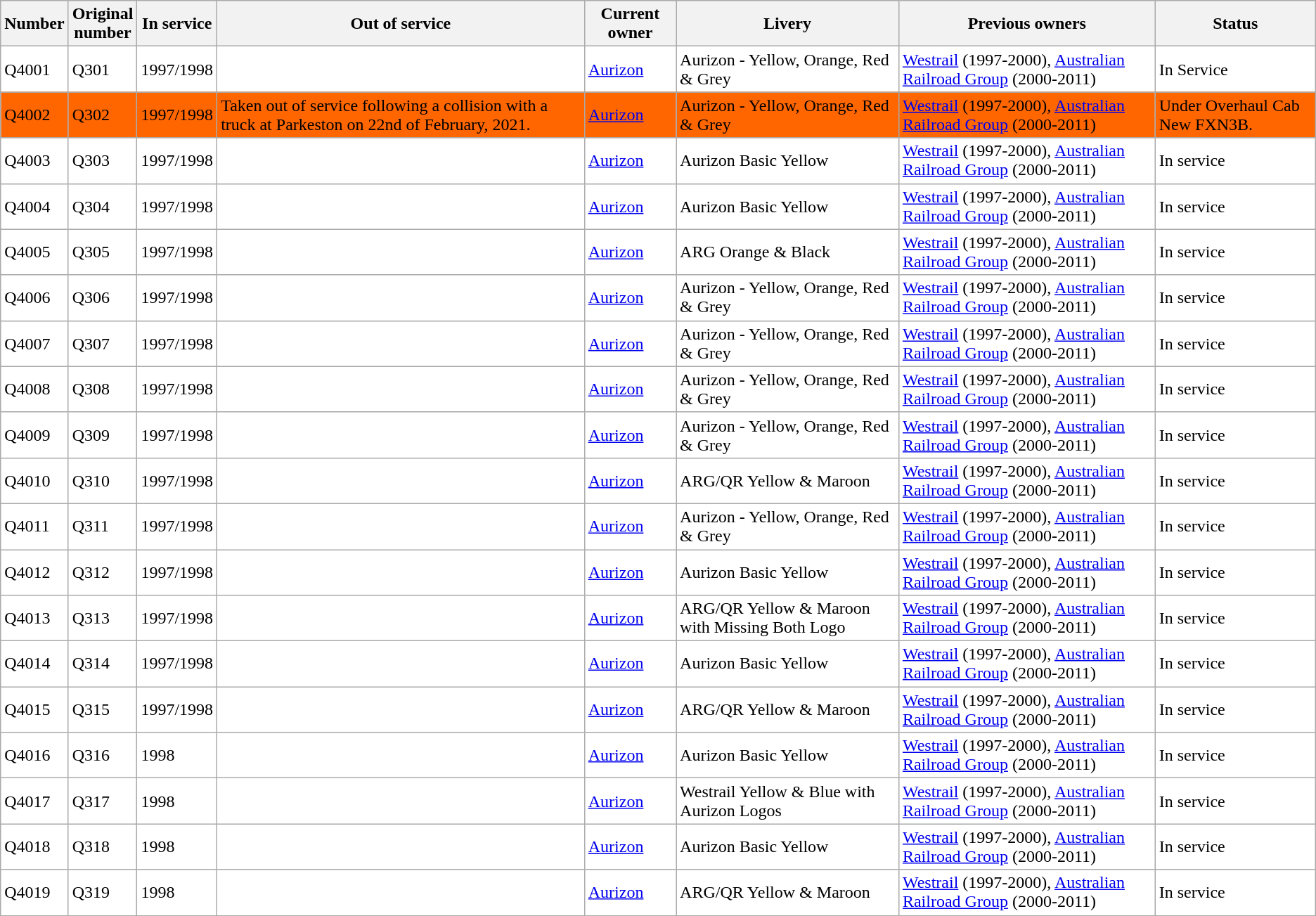<table class="wikitable sortable mw-collapsible">
<tr>
<th>Number</th>
<th>Original<br>number</th>
<th>In service</th>
<th>Out of service</th>
<th>Current owner</th>
<th>Livery</th>
<th>Previous owners</th>
<th>Status</th>
</tr>
<tr bgcolor="#FFFFFF">
<td>Q4001</td>
<td>Q301</td>
<td>1997/1998</td>
<td></td>
<td><a href='#'>Aurizon</a></td>
<td>Aurizon - Yellow, Orange, Red & Grey</td>
<td><a href='#'>Westrail</a> (1997-2000), <a href='#'>Australian Railroad Group</a> (2000-2011)</td>
<td>In Service</td>
</tr>
<tr bgcolor="#FF6600">
<td>Q4002</td>
<td>Q302</td>
<td>1997/1998</td>
<td>Taken out of service following a collision with a truck at Parkeston on 22nd of February, 2021.</td>
<td><a href='#'>Aurizon</a></td>
<td>Aurizon - Yellow, Orange, Red & Grey</td>
<td><a href='#'>Westrail</a> (1997-2000), <a href='#'>Australian Railroad Group</a> (2000-2011)</td>
<td>Under Overhaul Cab New FXN3B.</td>
</tr>
<tr bgcolor="#FFFFFF">
<td>Q4003</td>
<td>Q303</td>
<td>1997/1998</td>
<td></td>
<td><a href='#'>Aurizon</a></td>
<td>Aurizon Basic Yellow</td>
<td><a href='#'>Westrail</a> (1997-2000), <a href='#'>Australian Railroad Group</a> (2000-2011)</td>
<td>In service</td>
</tr>
<tr bgcolor="#FFFFFF">
<td>Q4004</td>
<td>Q304</td>
<td>1997/1998</td>
<td></td>
<td><a href='#'>Aurizon</a></td>
<td>Aurizon Basic Yellow</td>
<td><a href='#'>Westrail</a> (1997-2000), <a href='#'>Australian Railroad Group</a> (2000-2011)</td>
<td>In service</td>
</tr>
<tr bgcolor="#FFFFFF">
<td>Q4005</td>
<td>Q305</td>
<td>1997/1998</td>
<td></td>
<td><a href='#'>Aurizon</a></td>
<td>ARG Orange & Black</td>
<td><a href='#'>Westrail</a> (1997-2000), <a href='#'>Australian Railroad Group</a> (2000-2011)</td>
<td>In service</td>
</tr>
<tr bgcolor="#FFFFFF">
<td>Q4006</td>
<td>Q306</td>
<td>1997/1998</td>
<td></td>
<td><a href='#'>Aurizon</a></td>
<td>Aurizon - Yellow, Orange, Red & Grey</td>
<td><a href='#'>Westrail</a> (1997-2000), <a href='#'>Australian Railroad Group</a> (2000-2011)</td>
<td>In service</td>
</tr>
<tr bgcolor="#FFFFFF">
<td>Q4007</td>
<td>Q307</td>
<td>1997/1998</td>
<td></td>
<td><a href='#'>Aurizon</a></td>
<td>Aurizon - Yellow, Orange, Red & Grey</td>
<td><a href='#'>Westrail</a> (1997-2000), <a href='#'>Australian Railroad Group</a> (2000-2011)</td>
<td>In service</td>
</tr>
<tr bgcolor="#FFFFFF">
<td>Q4008</td>
<td>Q308</td>
<td>1997/1998</td>
<td></td>
<td><a href='#'>Aurizon</a></td>
<td>Aurizon - Yellow, Orange, Red & Grey</td>
<td><a href='#'>Westrail</a> (1997-2000), <a href='#'>Australian Railroad Group</a> (2000-2011)</td>
<td>In service</td>
</tr>
<tr bgcolor="#FFFFFF">
<td>Q4009</td>
<td>Q309</td>
<td>1997/1998</td>
<td></td>
<td><a href='#'>Aurizon</a></td>
<td>Aurizon - Yellow, Orange, Red & Grey</td>
<td><a href='#'>Westrail</a> (1997-2000), <a href='#'>Australian Railroad Group</a> (2000-2011)</td>
<td>In service</td>
</tr>
<tr bgcolor="#FFFFFF">
<td>Q4010</td>
<td>Q310</td>
<td>1997/1998</td>
<td></td>
<td><a href='#'>Aurizon</a></td>
<td>ARG/QR Yellow & Maroon</td>
<td><a href='#'>Westrail</a> (1997-2000), <a href='#'>Australian Railroad Group</a> (2000-2011)</td>
<td>In service</td>
</tr>
<tr bgcolor="#FFFFFF">
<td>Q4011</td>
<td>Q311</td>
<td>1997/1998</td>
<td></td>
<td><a href='#'>Aurizon</a></td>
<td>Aurizon - Yellow, Orange, Red & Grey</td>
<td><a href='#'>Westrail</a> (1997-2000), <a href='#'>Australian Railroad Group</a> (2000-2011)</td>
<td>In service</td>
</tr>
<tr bgcolor="#FFFFFF">
<td>Q4012</td>
<td>Q312</td>
<td>1997/1998</td>
<td></td>
<td><a href='#'>Aurizon</a></td>
<td>Aurizon Basic Yellow</td>
<td><a href='#'>Westrail</a> (1997-2000), <a href='#'>Australian Railroad Group</a> (2000-2011)</td>
<td>In service</td>
</tr>
<tr bgcolor="#FFFFFF">
<td>Q4013</td>
<td>Q313</td>
<td>1997/1998</td>
<td></td>
<td><a href='#'>Aurizon</a></td>
<td>ARG/QR Yellow & Maroon with Missing Both Logo</td>
<td><a href='#'>Westrail</a> (1997-2000), <a href='#'>Australian Railroad Group</a> (2000-2011)</td>
<td>In service</td>
</tr>
<tr bgcolor="#FFFFFF">
<td>Q4014</td>
<td>Q314</td>
<td>1997/1998</td>
<td></td>
<td><a href='#'>Aurizon</a></td>
<td>Aurizon Basic Yellow</td>
<td><a href='#'>Westrail</a> (1997-2000), <a href='#'>Australian Railroad Group</a> (2000-2011)</td>
<td>In service</td>
</tr>
<tr bgcolor="#FFFFFF">
<td>Q4015</td>
<td>Q315</td>
<td>1997/1998</td>
<td></td>
<td><a href='#'>Aurizon</a></td>
<td>ARG/QR Yellow & Maroon</td>
<td><a href='#'>Westrail</a> (1997-2000), <a href='#'>Australian Railroad Group</a> (2000-2011)</td>
<td>In service</td>
</tr>
<tr bgcolor="#FFFFFF">
<td>Q4016</td>
<td>Q316</td>
<td>1998</td>
<td></td>
<td><a href='#'>Aurizon</a></td>
<td>Aurizon Basic Yellow</td>
<td><a href='#'>Westrail</a> (1997-2000), <a href='#'>Australian Railroad Group</a> (2000-2011)</td>
<td>In service</td>
</tr>
<tr bgcolor="#FFFFFF">
<td>Q4017</td>
<td>Q317</td>
<td>1998</td>
<td></td>
<td><a href='#'>Aurizon</a></td>
<td>Westrail Yellow & Blue with Aurizon Logos</td>
<td><a href='#'>Westrail</a> (1997-2000), <a href='#'>Australian Railroad Group</a> (2000-2011)</td>
<td>In service</td>
</tr>
<tr bgcolor="#FFFFFF">
<td>Q4018</td>
<td>Q318</td>
<td>1998</td>
<td></td>
<td><a href='#'>Aurizon</a></td>
<td>Aurizon Basic Yellow</td>
<td><a href='#'>Westrail</a> (1997-2000), <a href='#'>Australian Railroad Group</a> (2000-2011)</td>
<td>In service</td>
</tr>
<tr bgcolor="#FFFFFF">
<td>Q4019</td>
<td>Q319</td>
<td>1998</td>
<td></td>
<td><a href='#'>Aurizon</a></td>
<td>ARG/QR Yellow & Maroon</td>
<td><a href='#'>Westrail</a> (1997-2000), <a href='#'>Australian Railroad Group</a> (2000-2011)</td>
<td>In service</td>
</tr>
</table>
